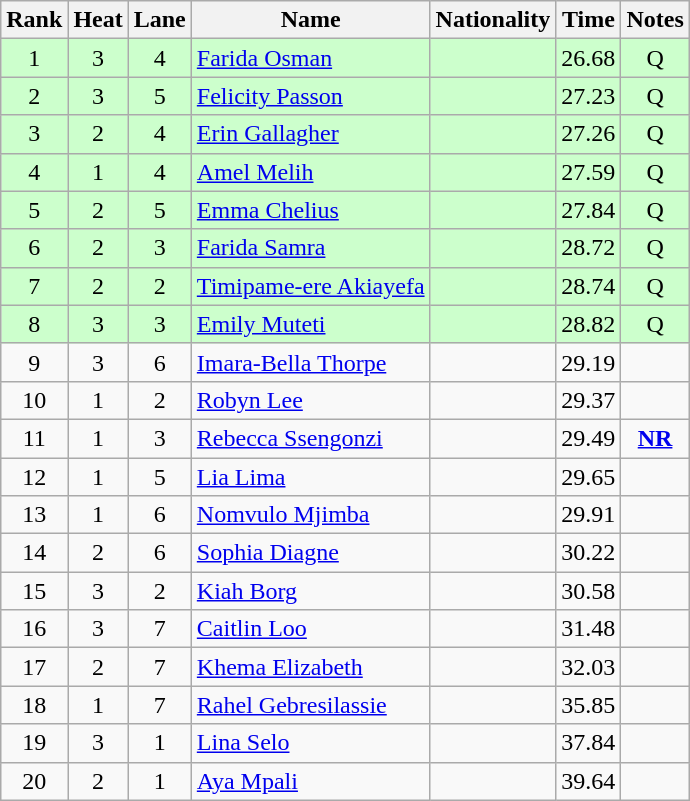<table class="wikitable sortable" style="text-align:center">
<tr>
<th>Rank</th>
<th>Heat</th>
<th>Lane</th>
<th>Name</th>
<th>Nationality</th>
<th>Time</th>
<th>Notes</th>
</tr>
<tr bgcolor=ccffcc>
<td>1</td>
<td>3</td>
<td>4</td>
<td align=left><a href='#'>Farida Osman</a></td>
<td align=left></td>
<td>26.68</td>
<td>Q</td>
</tr>
<tr bgcolor=ccffcc>
<td>2</td>
<td>3</td>
<td>5</td>
<td align=left><a href='#'>Felicity Passon</a></td>
<td align=left></td>
<td>27.23</td>
<td>Q</td>
</tr>
<tr bgcolor=ccffcc>
<td>3</td>
<td>2</td>
<td>4</td>
<td align=left><a href='#'>Erin Gallagher</a></td>
<td align=left></td>
<td>27.26</td>
<td>Q</td>
</tr>
<tr bgcolor=ccffcc>
<td>4</td>
<td>1</td>
<td>4</td>
<td align=left><a href='#'>Amel Melih</a></td>
<td align=left></td>
<td>27.59</td>
<td>Q</td>
</tr>
<tr bgcolor=ccffcc>
<td>5</td>
<td>2</td>
<td>5</td>
<td align=left><a href='#'>Emma Chelius</a></td>
<td align=left></td>
<td>27.84</td>
<td>Q</td>
</tr>
<tr bgcolor=ccffcc>
<td>6</td>
<td>2</td>
<td>3</td>
<td align=left><a href='#'>Farida Samra</a></td>
<td align=left></td>
<td>28.72</td>
<td>Q</td>
</tr>
<tr bgcolor=ccffcc>
<td>7</td>
<td>2</td>
<td>2</td>
<td align=left><a href='#'>Timipame-ere Akiayefa</a></td>
<td align=left></td>
<td>28.74</td>
<td>Q</td>
</tr>
<tr bgcolor=ccffcc>
<td>8</td>
<td>3</td>
<td>3</td>
<td align=left><a href='#'>Emily Muteti</a></td>
<td align=left></td>
<td>28.82</td>
<td>Q</td>
</tr>
<tr>
<td>9</td>
<td>3</td>
<td>6</td>
<td align=left><a href='#'>Imara-Bella Thorpe</a></td>
<td align=left></td>
<td>29.19</td>
<td></td>
</tr>
<tr>
<td>10</td>
<td>1</td>
<td>2</td>
<td align=left><a href='#'>Robyn Lee</a></td>
<td align=left></td>
<td>29.37</td>
<td></td>
</tr>
<tr>
<td>11</td>
<td>1</td>
<td>3</td>
<td align=left><a href='#'>Rebecca Ssengonzi</a></td>
<td align=left></td>
<td>29.49</td>
<td><strong><a href='#'>NR</a></strong></td>
</tr>
<tr>
<td>12</td>
<td>1</td>
<td>5</td>
<td align=left><a href='#'>Lia Lima</a></td>
<td align=left></td>
<td>29.65</td>
<td></td>
</tr>
<tr>
<td>13</td>
<td>1</td>
<td>6</td>
<td align=left><a href='#'>Nomvulo Mjimba</a></td>
<td align=left></td>
<td>29.91</td>
<td></td>
</tr>
<tr>
<td>14</td>
<td>2</td>
<td>6</td>
<td align=left><a href='#'>Sophia Diagne</a></td>
<td align=left></td>
<td>30.22</td>
<td></td>
</tr>
<tr>
<td>15</td>
<td>3</td>
<td>2</td>
<td align=left><a href='#'>Kiah Borg</a></td>
<td align=left></td>
<td>30.58</td>
<td></td>
</tr>
<tr>
<td>16</td>
<td>3</td>
<td>7</td>
<td align=left><a href='#'>Caitlin Loo</a></td>
<td align=left></td>
<td>31.48</td>
<td></td>
</tr>
<tr>
<td>17</td>
<td>2</td>
<td>7</td>
<td align=left><a href='#'>Khema Elizabeth</a></td>
<td align=left></td>
<td>32.03</td>
<td></td>
</tr>
<tr>
<td>18</td>
<td>1</td>
<td>7</td>
<td align=left><a href='#'>Rahel Gebresilassie</a></td>
<td align=left></td>
<td>35.85</td>
<td></td>
</tr>
<tr>
<td>19</td>
<td>3</td>
<td>1</td>
<td align=left><a href='#'>Lina Selo</a></td>
<td align=left></td>
<td>37.84</td>
<td></td>
</tr>
<tr>
<td>20</td>
<td>2</td>
<td>1</td>
<td align=left><a href='#'>Aya Mpali</a></td>
<td align=left></td>
<td>39.64</td>
<td></td>
</tr>
</table>
